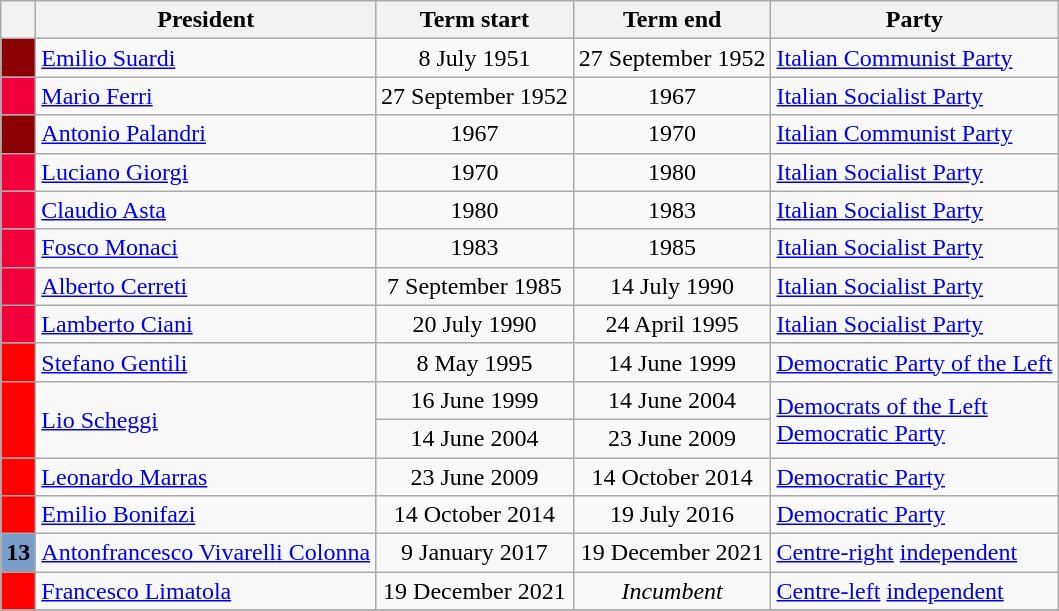<table class="wikitable">
<tr>
<th class=unsortable> </th>
<th>President</th>
<th>Term start</th>
<th>Term end</th>
<th>Party</th>
</tr>
<tr>
<th style="background:#8B0000;"></th>
<td><a href='#'>Emilio Suardi</a></td>
<td align=center>8 July 1951</td>
<td align=center>27 September 1952</td>
<td><a href='#'>Italian Communist Party</a></td>
</tr>
<tr>
<th style="background:#F2003C;"></th>
<td><a href='#'>Mario Ferri</a></td>
<td align=center>27 September 1952</td>
<td align=center>1967</td>
<td><a href='#'>Italian Socialist Party</a></td>
</tr>
<tr>
<th style="background:#8B0000;"></th>
<td><a href='#'>Antonio Palandri</a></td>
<td align=center>1967</td>
<td align=center>1970</td>
<td><a href='#'>Italian Communist Party</a></td>
</tr>
<tr>
<th style="background:#F2003C;"></th>
<td><a href='#'>Luciano Giorgi</a></td>
<td align=center>1970</td>
<td align=center>1980</td>
<td><a href='#'>Italian Socialist Party</a></td>
</tr>
<tr>
<th style="background:#F2003C;"></th>
<td><a href='#'>Claudio Asta</a></td>
<td align=center>1980</td>
<td align=center>1983</td>
<td><a href='#'>Italian Socialist Party</a></td>
</tr>
<tr>
<th style="background:#F2003C;"></th>
<td><a href='#'>Fosco Monaci</a></td>
<td align=center>1983</td>
<td align=center>1985</td>
<td><a href='#'>Italian Socialist Party</a></td>
</tr>
<tr>
<th style="background:#F2003C;"></th>
<td><a href='#'>Alberto Cerreti</a></td>
<td align=center>7 September 1985</td>
<td align=center>14 July 1990</td>
<td><a href='#'>Italian Socialist Party</a></td>
</tr>
<tr>
<th style="background:#F2003C;"></th>
<td><a href='#'>Lamberto Ciani</a></td>
<td align=center>20 July 1990</td>
<td align=center>24 April 1995</td>
<td><a href='#'>Italian Socialist Party</a></td>
</tr>
<tr>
<th style="background:#FF0000;"></th>
<td><a href='#'>Stefano Gentili</a></td>
<td align=center>8 May 1995</td>
<td align=center>14 June 1999</td>
<td><a href='#'>Democratic Party of the Left</a></td>
</tr>
<tr>
<th rowspan=2 style="background:#FF0000;"></th>
<td rowspan=2><a href='#'>Lio Scheggi</a></td>
<td align=center>16 June 1999</td>
<td align=center>14 June 2004</td>
<td rowspan=2><a href='#'>Democrats of the Left</a><br><a href='#'>Democratic Party</a></td>
</tr>
<tr>
<td align=center>14 June 2004</td>
<td align=center>23 June 2009</td>
</tr>
<tr>
<th style="background:#FF0000;"></th>
<td><a href='#'>Leonardo Marras</a></td>
<td align=center>23 June 2009</td>
<td align=center>14 October 2014</td>
<td><a href='#'>Democratic Party</a></td>
</tr>
<tr>
<th style="background:#FF0000;"></th>
<td><a href='#'>Emilio Bonifazi</a></td>
<td align=center>14 October 2014</td>
<td align=center>19 July 2016</td>
<td><a href='#'>Democratic Party</a></td>
</tr>
<tr>
<th style="background:#779ECB;">13</th>
<td><a href='#'>Antonfrancesco Vivarelli Colonna</a></td>
<td align=center>9 January 2017</td>
<td align=center>19 December 2021</td>
<td><a href='#'>Centre-right</a> <a href='#'>independent</a></td>
</tr>
<tr>
<th style="background:#FF0000;"></th>
<td><a href='#'>Francesco Limatola</a></td>
<td align=center>19 December 2021</td>
<td align=center><em>Incumbent</em></td>
<td><a href='#'>Centre-left</a> <a href='#'>independent</a></td>
</tr>
<tr>
</tr>
</table>
